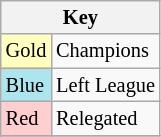<table class="wikitable" style="font-size:85%">
<tr>
<th colspan=2>Key</th>
</tr>
<tr>
<td bgcolor="#ffffbf">Gold</td>
<td>Champions</td>
</tr>
<tr>
<td bgcolor="#ace5ee">Blue</td>
<td>Left League</td>
</tr>
<tr>
<td bgcolor="#ffcfcf">Red</td>
<td>Relegated</td>
</tr>
<tr>
</tr>
</table>
